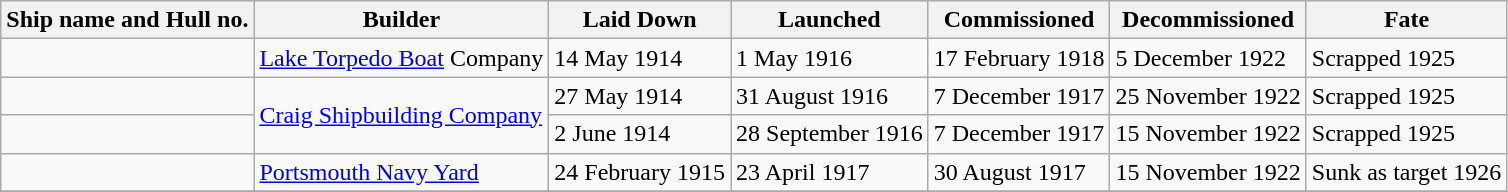<table class="sortable wikitable">
<tr>
<th>Ship name and Hull no.</th>
<th>Builder</th>
<th>Laid Down</th>
<th>Launched</th>
<th>Commissioned</th>
<th>Decommissioned</th>
<th>Fate</th>
</tr>
<tr>
<td></td>
<td><a href='#'>Lake Torpedo Boat</a> Company</td>
<td>14 May 1914</td>
<td>1 May 1916</td>
<td>17 February 1918</td>
<td>5 December 1922</td>
<td>Scrapped 1925</td>
</tr>
<tr>
<td></td>
<td rowspan="2"><a href='#'>Craig Shipbuilding Company</a></td>
<td>27 May 1914</td>
<td>31 August 1916</td>
<td>7 December 1917</td>
<td>25 November 1922</td>
<td>Scrapped 1925</td>
</tr>
<tr>
<td></td>
<td>2 June 1914</td>
<td>28 September 1916</td>
<td>7 December 1917</td>
<td>15 November 1922</td>
<td>Scrapped 1925</td>
</tr>
<tr>
<td></td>
<td><a href='#'>Portsmouth Navy Yard</a></td>
<td>24 February 1915</td>
<td>23 April 1917</td>
<td>30 August 1917</td>
<td>15 November 1922</td>
<td>Sunk as target 1926</td>
</tr>
<tr>
</tr>
</table>
